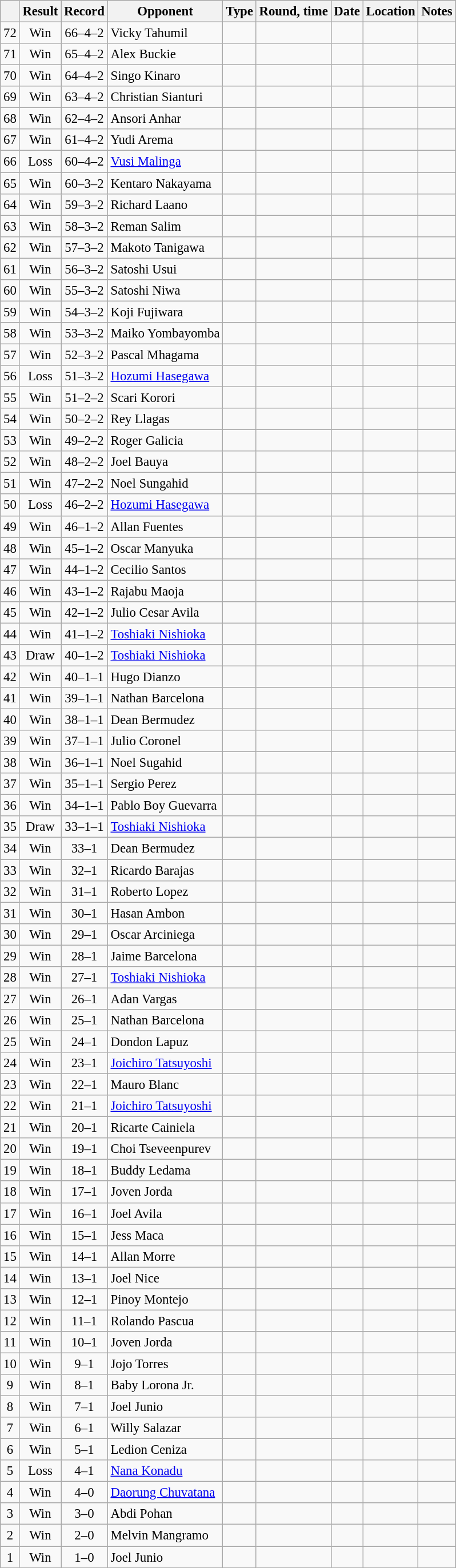<table class="wikitable" style="text-align:center; font-size:95%">
<tr>
<th></th>
<th>Result</th>
<th>Record</th>
<th>Opponent</th>
<th>Type</th>
<th>Round, time</th>
<th>Date</th>
<th>Location</th>
<th>Notes</th>
</tr>
<tr>
<td>72</td>
<td>Win</td>
<td>66–4–2</td>
<td align=left> Vicky Tahumil</td>
<td></td>
<td></td>
<td></td>
<td align=left> </td>
<td align=left></td>
</tr>
<tr>
<td>71</td>
<td>Win</td>
<td>65–4–2</td>
<td align=left> Alex Buckie</td>
<td></td>
<td></td>
<td></td>
<td align=left> </td>
<td align=left></td>
</tr>
<tr>
<td>70</td>
<td>Win</td>
<td>64–4–2</td>
<td align=left> Singo Kinaro</td>
<td></td>
<td></td>
<td></td>
<td align=left> </td>
<td align=left></td>
</tr>
<tr>
<td>69</td>
<td>Win</td>
<td>63–4–2</td>
<td align=left> Christian Sianturi</td>
<td></td>
<td></td>
<td></td>
<td align=left> </td>
<td align=left></td>
</tr>
<tr>
<td>68</td>
<td>Win</td>
<td>62–4–2</td>
<td align=left> Ansori Anhar</td>
<td></td>
<td></td>
<td></td>
<td align=left> </td>
<td align=left></td>
</tr>
<tr>
<td>67</td>
<td>Win</td>
<td>61–4–2</td>
<td align=left> Yudi Arema</td>
<td></td>
<td></td>
<td></td>
<td align=left> </td>
<td align=left></td>
</tr>
<tr>
<td>66</td>
<td>Loss</td>
<td>60–4–2</td>
<td align=left> <a href='#'>Vusi Malinga</a></td>
<td></td>
<td></td>
<td></td>
<td align=left> </td>
<td align=left></td>
</tr>
<tr>
<td>65</td>
<td>Win</td>
<td>60–3–2</td>
<td align=left> Kentaro Nakayama</td>
<td></td>
<td></td>
<td></td>
<td align=left> </td>
<td align=left></td>
</tr>
<tr>
<td>64</td>
<td>Win</td>
<td>59–3–2</td>
<td align=left> Richard Laano</td>
<td></td>
<td></td>
<td></td>
<td align=left> </td>
<td align=left></td>
</tr>
<tr>
<td>63</td>
<td>Win</td>
<td>58–3–2</td>
<td align=left> Reman Salim</td>
<td></td>
<td></td>
<td></td>
<td align=left> </td>
<td align=left></td>
</tr>
<tr>
<td>62</td>
<td>Win</td>
<td>57–3–2</td>
<td align=left> Makoto Tanigawa</td>
<td></td>
<td></td>
<td></td>
<td align=left> </td>
<td align=left></td>
</tr>
<tr>
<td>61</td>
<td>Win</td>
<td>56–3–2</td>
<td align=left> Satoshi Usui</td>
<td></td>
<td></td>
<td></td>
<td align=left> </td>
<td align=left></td>
</tr>
<tr>
<td>60</td>
<td>Win</td>
<td>55–3–2</td>
<td align=left> Satoshi Niwa</td>
<td></td>
<td></td>
<td></td>
<td align=left> </td>
<td align=left></td>
</tr>
<tr>
<td>59</td>
<td>Win</td>
<td>54–3–2</td>
<td align=left> Koji Fujiwara</td>
<td></td>
<td></td>
<td></td>
<td align=left> </td>
<td align=left></td>
</tr>
<tr>
<td>58</td>
<td>Win</td>
<td>53–3–2</td>
<td align=left> Maiko Yombayomba</td>
<td></td>
<td></td>
<td></td>
<td align=left> </td>
<td align=left></td>
</tr>
<tr>
<td>57</td>
<td>Win</td>
<td>52–3–2</td>
<td align=left> Pascal Mhagama</td>
<td></td>
<td></td>
<td></td>
<td align=left> </td>
<td align=left></td>
</tr>
<tr>
<td>56</td>
<td>Loss</td>
<td>51–3–2</td>
<td align=left> <a href='#'>Hozumi Hasegawa</a></td>
<td></td>
<td></td>
<td></td>
<td align=left> </td>
<td align=left></td>
</tr>
<tr>
<td>55</td>
<td>Win</td>
<td>51–2–2</td>
<td align=left> Scari Korori</td>
<td></td>
<td></td>
<td></td>
<td align=left> </td>
<td align=left></td>
</tr>
<tr>
<td>54</td>
<td>Win</td>
<td>50–2–2</td>
<td align=left> Rey Llagas</td>
<td></td>
<td></td>
<td></td>
<td align=left> </td>
<td align=left></td>
</tr>
<tr>
<td>53</td>
<td>Win</td>
<td>49–2–2</td>
<td align=left> Roger Galicia</td>
<td></td>
<td></td>
<td></td>
<td align=left> </td>
<td align=left></td>
</tr>
<tr>
<td>52</td>
<td>Win</td>
<td>48–2–2</td>
<td align=left> Joel Bauya</td>
<td></td>
<td></td>
<td></td>
<td align=left> </td>
<td align=left></td>
</tr>
<tr>
<td>51</td>
<td>Win</td>
<td>47–2–2</td>
<td align=left> Noel Sungahid</td>
<td></td>
<td></td>
<td></td>
<td align=left> </td>
<td align=left></td>
</tr>
<tr>
<td>50</td>
<td>Loss</td>
<td>46–2–2</td>
<td align=left> <a href='#'>Hozumi Hasegawa</a></td>
<td></td>
<td></td>
<td></td>
<td align=left> </td>
<td align=left></td>
</tr>
<tr>
<td>49</td>
<td>Win</td>
<td>46–1–2</td>
<td align=left> Allan Fuentes</td>
<td></td>
<td></td>
<td></td>
<td align=left> </td>
<td align=left></td>
</tr>
<tr>
<td>48</td>
<td>Win</td>
<td>45–1–2</td>
<td align=left> Oscar Manyuka</td>
<td></td>
<td></td>
<td></td>
<td align=left> </td>
<td align=left></td>
</tr>
<tr>
<td>47</td>
<td>Win</td>
<td>44–1–2</td>
<td align=left> Cecilio Santos</td>
<td></td>
<td></td>
<td></td>
<td align=left> </td>
<td align=left></td>
</tr>
<tr>
<td>46</td>
<td>Win</td>
<td>43–1–2</td>
<td align=left> Rajabu Maoja</td>
<td></td>
<td></td>
<td></td>
<td align=left> </td>
<td align=left></td>
</tr>
<tr>
<td>45</td>
<td>Win</td>
<td>42–1–2</td>
<td align=left> Julio Cesar Avila</td>
<td></td>
<td></td>
<td></td>
<td align=left> </td>
<td align=left></td>
</tr>
<tr>
<td>44</td>
<td>Win</td>
<td>41–1–2</td>
<td align=left> <a href='#'>Toshiaki Nishioka</a></td>
<td></td>
<td></td>
<td></td>
<td align=left> </td>
<td align=left></td>
</tr>
<tr>
<td>43</td>
<td>Draw</td>
<td>40–1–2</td>
<td align=left> <a href='#'>Toshiaki Nishioka</a></td>
<td></td>
<td></td>
<td></td>
<td align=left> </td>
<td align=left></td>
</tr>
<tr>
<td>42</td>
<td>Win</td>
<td>40–1–1</td>
<td align=left> Hugo Dianzo</td>
<td></td>
<td></td>
<td></td>
<td align=left> </td>
<td align=left></td>
</tr>
<tr>
<td>41</td>
<td>Win</td>
<td>39–1–1</td>
<td align=left> Nathan Barcelona</td>
<td></td>
<td></td>
<td></td>
<td align=left> </td>
<td align=left></td>
</tr>
<tr>
<td>40</td>
<td>Win</td>
<td>38–1–1</td>
<td align=left> Dean Bermudez</td>
<td></td>
<td></td>
<td></td>
<td align=left> </td>
<td align=left></td>
</tr>
<tr>
<td>39</td>
<td>Win</td>
<td>37–1–1</td>
<td align=left> Julio Coronel</td>
<td></td>
<td></td>
<td></td>
<td align=left> </td>
<td align=left></td>
</tr>
<tr>
<td>38</td>
<td>Win</td>
<td>36–1–1</td>
<td align=left> Noel Sugahid</td>
<td></td>
<td></td>
<td></td>
<td align=left> </td>
<td align=left></td>
</tr>
<tr>
<td>37</td>
<td>Win</td>
<td>35–1–1</td>
<td align=left> Sergio Perez</td>
<td></td>
<td></td>
<td></td>
<td align=left> </td>
<td align=left></td>
</tr>
<tr>
<td>36</td>
<td>Win</td>
<td>34–1–1</td>
<td align=left> Pablo Boy Guevarra</td>
<td></td>
<td></td>
<td></td>
<td align=left> </td>
<td align=left></td>
</tr>
<tr>
<td>35</td>
<td>Draw</td>
<td>33–1–1</td>
<td align=left> <a href='#'>Toshiaki Nishioka</a></td>
<td></td>
<td></td>
<td></td>
<td align=left> </td>
<td align=left></td>
</tr>
<tr>
<td>34</td>
<td>Win</td>
<td>33–1</td>
<td align=left> Dean Bermudez</td>
<td></td>
<td></td>
<td></td>
<td align=left> </td>
<td align=left></td>
</tr>
<tr>
<td>33</td>
<td>Win</td>
<td>32–1</td>
<td align=left> Ricardo Barajas</td>
<td></td>
<td></td>
<td></td>
<td align=left> </td>
<td align=left></td>
</tr>
<tr>
<td>32</td>
<td>Win</td>
<td>31–1</td>
<td align=left> Roberto Lopez</td>
<td></td>
<td></td>
<td></td>
<td align=left> </td>
<td align=left></td>
</tr>
<tr>
<td>31</td>
<td>Win</td>
<td>30–1</td>
<td align=left> Hasan Ambon</td>
<td></td>
<td></td>
<td></td>
<td align=left> </td>
<td align=left></td>
</tr>
<tr>
<td>30</td>
<td>Win</td>
<td>29–1</td>
<td align=left> Oscar Arciniega</td>
<td></td>
<td></td>
<td></td>
<td align=left> </td>
<td align=left></td>
</tr>
<tr>
<td>29</td>
<td>Win</td>
<td>28–1</td>
<td align=left> Jaime Barcelona</td>
<td></td>
<td></td>
<td></td>
<td align=left> </td>
<td align=left></td>
</tr>
<tr>
<td>28</td>
<td>Win</td>
<td>27–1</td>
<td align=left> <a href='#'>Toshiaki Nishioka</a></td>
<td></td>
<td></td>
<td></td>
<td align=left> </td>
<td align=left></td>
</tr>
<tr>
<td>27</td>
<td>Win</td>
<td>26–1</td>
<td align=left> Adan Vargas</td>
<td></td>
<td></td>
<td></td>
<td align=left> </td>
<td align=left></td>
</tr>
<tr>
<td>26</td>
<td>Win</td>
<td>25–1</td>
<td align=left> Nathan Barcelona</td>
<td></td>
<td></td>
<td></td>
<td align=left> </td>
<td align=left></td>
</tr>
<tr>
<td>25</td>
<td>Win</td>
<td>24–1</td>
<td align=left> Dondon Lapuz</td>
<td></td>
<td></td>
<td></td>
<td align=left> </td>
<td align=left></td>
</tr>
<tr>
<td>24</td>
<td>Win</td>
<td>23–1</td>
<td align=left> <a href='#'>Joichiro Tatsuyoshi</a></td>
<td></td>
<td></td>
<td></td>
<td align=left> </td>
<td align=left></td>
</tr>
<tr>
<td>23</td>
<td>Win</td>
<td>22–1</td>
<td align=left> Mauro Blanc</td>
<td></td>
<td></td>
<td></td>
<td align=left> </td>
<td align=left></td>
</tr>
<tr>
<td>22</td>
<td>Win</td>
<td>21–1</td>
<td align=left> <a href='#'>Joichiro Tatsuyoshi</a></td>
<td></td>
<td></td>
<td></td>
<td align=left> </td>
<td align=left></td>
</tr>
<tr>
<td>21</td>
<td>Win</td>
<td>20–1</td>
<td align=left> Ricarte Cainiela</td>
<td></td>
<td></td>
<td></td>
<td align=left> </td>
<td align=left></td>
</tr>
<tr>
<td>20</td>
<td>Win</td>
<td>19–1</td>
<td align=left> Choi Tseveenpurev</td>
<td></td>
<td></td>
<td></td>
<td align=left> </td>
<td align=left></td>
</tr>
<tr>
<td>19</td>
<td>Win</td>
<td>18–1</td>
<td align=left> Buddy Ledama</td>
<td></td>
<td></td>
<td></td>
<td align=left> </td>
<td align=left></td>
</tr>
<tr>
<td>18</td>
<td>Win</td>
<td>17–1</td>
<td align=left> Joven Jorda</td>
<td></td>
<td></td>
<td></td>
<td align=left> </td>
<td align=left></td>
</tr>
<tr>
<td>17</td>
<td>Win</td>
<td>16–1</td>
<td align=left> Joel Avila</td>
<td></td>
<td></td>
<td></td>
<td align=left> </td>
<td align=left></td>
</tr>
<tr>
<td>16</td>
<td>Win</td>
<td>15–1</td>
<td align=left> Jess Maca</td>
<td></td>
<td></td>
<td></td>
<td align=left> </td>
<td align=left></td>
</tr>
<tr>
<td>15</td>
<td>Win</td>
<td>14–1</td>
<td align=left> Allan Morre</td>
<td></td>
<td></td>
<td></td>
<td align=left> </td>
<td align=left></td>
</tr>
<tr>
<td>14</td>
<td>Win</td>
<td>13–1</td>
<td align=left> Joel Nice</td>
<td></td>
<td></td>
<td></td>
<td align=left> </td>
<td align=left></td>
</tr>
<tr>
<td>13</td>
<td>Win</td>
<td>12–1</td>
<td align=left> Pinoy Montejo</td>
<td></td>
<td></td>
<td></td>
<td align=left> </td>
<td align=left></td>
</tr>
<tr>
<td>12</td>
<td>Win</td>
<td>11–1</td>
<td align=left> Rolando Pascua</td>
<td></td>
<td></td>
<td></td>
<td align=left> </td>
<td align=left></td>
</tr>
<tr>
<td>11</td>
<td>Win</td>
<td>10–1</td>
<td align=left> Joven Jorda</td>
<td></td>
<td></td>
<td></td>
<td align=left> </td>
<td align=left></td>
</tr>
<tr>
<td>10</td>
<td>Win</td>
<td>9–1</td>
<td align=left> Jojo Torres</td>
<td></td>
<td></td>
<td></td>
<td align=left> </td>
<td align=left></td>
</tr>
<tr>
<td>9</td>
<td>Win</td>
<td>8–1</td>
<td align=left> Baby Lorona Jr.</td>
<td></td>
<td></td>
<td></td>
<td align=left> </td>
<td align=left></td>
</tr>
<tr>
<td>8</td>
<td>Win</td>
<td>7–1</td>
<td align=left> Joel Junio</td>
<td></td>
<td></td>
<td></td>
<td align=left> </td>
<td align=left></td>
</tr>
<tr>
<td>7</td>
<td>Win</td>
<td>6–1</td>
<td align=left> Willy Salazar</td>
<td></td>
<td></td>
<td></td>
<td align=left> </td>
<td align=left></td>
</tr>
<tr>
<td>6</td>
<td>Win</td>
<td>5–1</td>
<td align=left> Ledion Ceniza</td>
<td></td>
<td></td>
<td></td>
<td align=left> </td>
<td align=left></td>
</tr>
<tr>
<td>5</td>
<td>Loss</td>
<td>4–1</td>
<td align=left> <a href='#'>Nana Konadu</a></td>
<td></td>
<td></td>
<td></td>
<td align=left> </td>
<td align=left></td>
</tr>
<tr>
<td>4</td>
<td>Win</td>
<td>4–0</td>
<td align=left> <a href='#'>Daorung Chuvatana</a></td>
<td></td>
<td></td>
<td></td>
<td align=left> </td>
<td align=left></td>
</tr>
<tr>
<td>3</td>
<td>Win</td>
<td>3–0</td>
<td align=left> Abdi Pohan</td>
<td></td>
<td></td>
<td></td>
<td align=left> </td>
<td align=left></td>
</tr>
<tr>
<td>2</td>
<td>Win</td>
<td>2–0</td>
<td align=left> Melvin Mangramo</td>
<td></td>
<td></td>
<td></td>
<td align=left> </td>
<td align=left></td>
</tr>
<tr>
<td>1</td>
<td>Win</td>
<td>1–0</td>
<td align=left> Joel Junio</td>
<td></td>
<td></td>
<td></td>
<td align=left> </td>
<td align=left></td>
</tr>
</table>
